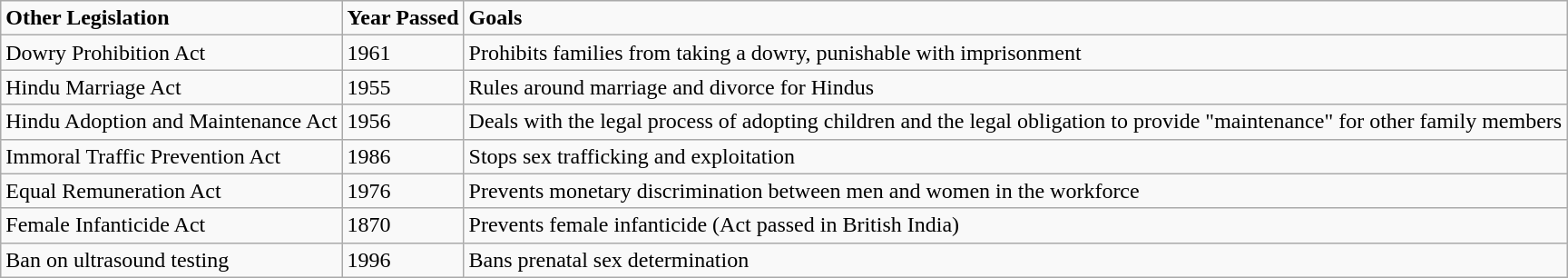<table class="wikitable">
<tr>
<td><strong>Other Legislation</strong></td>
<td><strong>Year Passed</strong></td>
<td><strong>Goals</strong></td>
</tr>
<tr>
<td>Dowry Prohibition Act</td>
<td>1961</td>
<td>Prohibits families from taking a dowry, punishable with imprisonment</td>
</tr>
<tr>
<td>Hindu Marriage Act</td>
<td>1955</td>
<td>Rules around marriage and divorce for Hindus</td>
</tr>
<tr>
<td>Hindu Adoption and Maintenance Act</td>
<td>1956</td>
<td>Deals with the legal process of adopting children and the legal obligation to provide "maintenance" for other family members</td>
</tr>
<tr>
<td>Immoral Traffic Prevention Act</td>
<td>1986</td>
<td>Stops sex trafficking and exploitation</td>
</tr>
<tr>
<td>Equal Remuneration Act</td>
<td>1976</td>
<td>Prevents monetary discrimination between men and women in the workforce</td>
</tr>
<tr>
<td>Female Infanticide Act</td>
<td>1870</td>
<td>Prevents female infanticide (Act passed in British India)</td>
</tr>
<tr>
<td>Ban on ultrasound testing</td>
<td>1996</td>
<td>Bans prenatal sex determination</td>
</tr>
</table>
